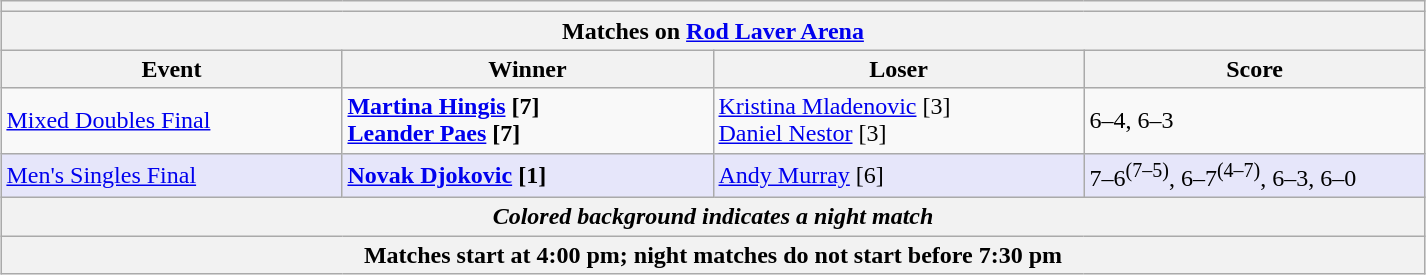<table class="wikitable collapsible uncollapsed" style="margin:1em auto;">
<tr>
<th colspan=4></th>
</tr>
<tr>
<th colspan=4><strong>Matches on <a href='#'>Rod Laver Arena</a></strong></th>
</tr>
<tr>
<th style="width:220px;">Event</th>
<th style="width:240px;">Winner</th>
<th style="width:240px;">Loser</th>
<th style="width:220px;">Score</th>
</tr>
<tr>
<td><a href='#'>Mixed Doubles Final</a></td>
<td><strong> <a href='#'>Martina Hingis</a> [7]<br> <a href='#'>Leander Paes</a> [7]</strong></td>
<td> <a href='#'>Kristina Mladenovic</a> [3]<br> <a href='#'>Daniel Nestor</a> [3]</td>
<td>6–4, 6–3</td>
</tr>
<tr bgcolor=lavender>
<td><a href='#'>Men's Singles Final</a></td>
<td> <strong><a href='#'>Novak Djokovic</a> [1]</strong></td>
<td> <a href='#'>Andy Murray</a> [6]</td>
<td>7–6<sup>(7–5)</sup>, 6–7<sup>(4–7)</sup>, 6–3, 6–0</td>
</tr>
<tr>
<th colspan=4><em>Colored background indicates a night match</em></th>
</tr>
<tr>
<th colspan=4>Matches start at 4:00 pm; night matches do not start before 7:30 pm</th>
</tr>
</table>
